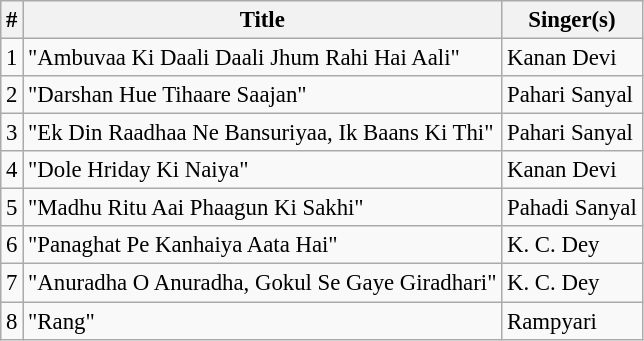<table class="wikitable" style="font-size:95%;">
<tr>
<th>#</th>
<th>Title</th>
<th>Singer(s)</th>
</tr>
<tr>
<td>1</td>
<td>"Ambuvaa Ki Daali Daali Jhum Rahi Hai Aali"</td>
<td>Kanan Devi</td>
</tr>
<tr>
<td>2</td>
<td>"Darshan Hue Tihaare Saajan"</td>
<td>Pahari Sanyal</td>
</tr>
<tr>
<td>3</td>
<td>"Ek Din Raadhaa Ne Bansuriyaa, Ik Baans Ki Thi"</td>
<td>Pahari Sanyal</td>
</tr>
<tr>
<td>4</td>
<td>"Dole Hriday Ki Naiya"</td>
<td>Kanan Devi</td>
</tr>
<tr>
<td>5</td>
<td>"Madhu Ritu Aai Phaagun Ki Sakhi"</td>
<td>Pahadi Sanyal</td>
</tr>
<tr>
<td>6</td>
<td>"Panaghat Pe Kanhaiya Aata Hai"</td>
<td>K. C. Dey</td>
</tr>
<tr>
<td>7</td>
<td>"Anuradha O Anuradha, Gokul Se Gaye Giradhari"</td>
<td>K. C. Dey</td>
</tr>
<tr>
<td>8</td>
<td>"Rang"</td>
<td>Rampyari</td>
</tr>
</table>
